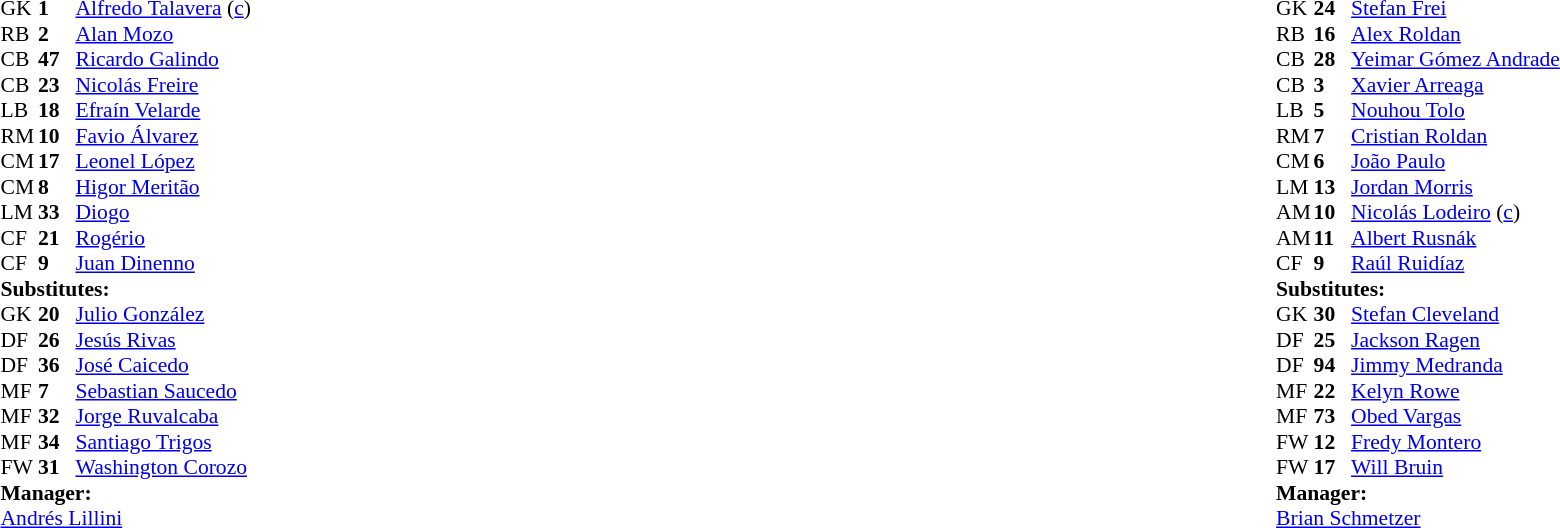<table width="100%">
<tr>
<td valign="top" width="40%"><br><table style="font-size:90%" cellspacing="0" cellpadding="0">
<tr>
<th width=25></th>
<th width=25></th>
</tr>
<tr>
<td>GK</td>
<td><strong>1</strong></td>
<td> <a href='#'>Alfredo Talavera</a> (<a href='#'>c</a>)</td>
<td></td>
</tr>
<tr>
<td>RB</td>
<td><strong>2</strong></td>
<td> <a href='#'>Alan Mozo</a></td>
<td></td>
<td></td>
</tr>
<tr>
<td>CB</td>
<td><strong>47</strong></td>
<td> <a href='#'>Ricardo Galindo</a></td>
</tr>
<tr>
<td>CB</td>
<td><strong>23</strong></td>
<td> <a href='#'>Nicolás Freire</a></td>
</tr>
<tr>
<td>LB</td>
<td><strong>18</strong></td>
<td> <a href='#'>Efraín Velarde</a></td>
</tr>
<tr>
<td>RM</td>
<td><strong>10</strong></td>
<td> <a href='#'>Favio Álvarez</a></td>
</tr>
<tr>
<td>CM</td>
<td><strong>17</strong></td>
<td> <a href='#'>Leonel López</a></td>
</tr>
<tr>
<td>CM</td>
<td><strong>8</strong></td>
<td> <a href='#'>Higor Meritão</a></td>
</tr>
<tr>
<td>LM</td>
<td><strong>33</strong></td>
<td> <a href='#'>Diogo</a></td>
<td></td>
<td></td>
</tr>
<tr>
<td>CF</td>
<td><strong>21</strong></td>
<td> <a href='#'>Rogério</a></td>
<td></td>
<td></td>
</tr>
<tr>
<td>CF</td>
<td><strong>9</strong></td>
<td> <a href='#'>Juan Dinenno</a></td>
</tr>
<tr>
<td colspan=3><strong>Substitutes:</strong></td>
</tr>
<tr>
<td>GK</td>
<td><strong>20</strong></td>
<td> <a href='#'>Julio González</a></td>
</tr>
<tr>
<td>DF</td>
<td><strong>26</strong></td>
<td> <a href='#'>Jesús Rivas</a></td>
<td></td>
<td></td>
</tr>
<tr>
<td>DF</td>
<td><strong>36</strong></td>
<td> <a href='#'>José Caicedo</a></td>
</tr>
<tr>
<td>MF</td>
<td><strong>7</strong></td>
<td> <a href='#'>Sebastian Saucedo</a></td>
<td></td>
<td></td>
</tr>
<tr>
<td>MF</td>
<td><strong>32</strong></td>
<td> <a href='#'>Jorge Ruvalcaba</a></td>
</tr>
<tr>
<td>MF</td>
<td><strong>34</strong></td>
<td> <a href='#'>Santiago Trigos</a></td>
</tr>
<tr>
<td>FW</td>
<td><strong>31</strong></td>
<td> <a href='#'>Washington Corozo</a></td>
<td></td>
<td></td>
</tr>
<tr>
<td colspan=3><strong>Manager:</strong></td>
</tr>
<tr>
<td colspan=3> <a href='#'>Andrés Lillini</a></td>
</tr>
</table>
</td>
<td valign="top"></td>
<td valign="top" width="50%"><br><table style="font-size:90%; margin:auto" cellspacing="0" cellpadding="0">
<tr>
<th width=25></th>
<th width=25></th>
</tr>
<tr>
<td>GK</td>
<td><strong>24</strong></td>
<td> <a href='#'>Stefan Frei</a></td>
</tr>
<tr>
<td>RB</td>
<td><strong>16</strong></td>
<td> <a href='#'>Alex Roldan</a></td>
</tr>
<tr>
<td>CB</td>
<td><strong>28</strong></td>
<td> <a href='#'>Yeimar Gómez Andrade</a></td>
<td></td>
</tr>
<tr>
<td>CB</td>
<td><strong>3</strong></td>
<td> <a href='#'>Xavier Arreaga</a></td>
</tr>
<tr>
<td>LB</td>
<td><strong>5</strong></td>
<td> <a href='#'>Nouhou Tolo</a></td>
</tr>
<tr>
<td>RM</td>
<td><strong>7</strong></td>
<td> <a href='#'>Cristian Roldan</a></td>
<td></td>
</tr>
<tr>
<td>CM</td>
<td><strong>6</strong></td>
<td> <a href='#'>João Paulo</a></td>
</tr>
<tr>
<td>LM</td>
<td><strong>13</strong></td>
<td> <a href='#'>Jordan Morris</a></td>
<td></td>
<td></td>
</tr>
<tr>
<td>AM</td>
<td><strong>10</strong></td>
<td> <a href='#'>Nicolás Lodeiro</a> (<a href='#'>c</a>)</td>
</tr>
<tr>
<td>AM</td>
<td><strong>11</strong></td>
<td> <a href='#'>Albert Rusnák</a></td>
</tr>
<tr>
<td>CF</td>
<td><strong>9</strong></td>
<td> <a href='#'>Raúl Ruidíaz</a></td>
<td></td>
<td></td>
</tr>
<tr>
<td colspan=3><strong>Substitutes:</strong></td>
</tr>
<tr>
<td>GK</td>
<td><strong>30</strong></td>
<td> <a href='#'>Stefan Cleveland</a></td>
</tr>
<tr>
<td>DF</td>
<td><strong>25</strong></td>
<td> <a href='#'>Jackson Ragen</a></td>
</tr>
<tr>
<td>DF</td>
<td><strong>94</strong></td>
<td> <a href='#'>Jimmy Medranda</a></td>
</tr>
<tr>
<td>MF</td>
<td><strong>22</strong></td>
<td> <a href='#'>Kelyn Rowe</a></td>
<td></td>
<td></td>
</tr>
<tr>
<td>MF</td>
<td><strong>73</strong></td>
<td> <a href='#'>Obed Vargas</a></td>
</tr>
<tr>
<td>FW</td>
<td><strong>12</strong></td>
<td> <a href='#'>Fredy Montero</a></td>
<td></td>
<td></td>
</tr>
<tr>
<td>FW</td>
<td><strong>17</strong></td>
<td> <a href='#'>Will Bruin</a></td>
</tr>
<tr>
<td colspan=3><strong>Manager:</strong></td>
</tr>
<tr>
<td colspan=3> <a href='#'>Brian Schmetzer</a></td>
</tr>
</table>
</td>
</tr>
</table>
